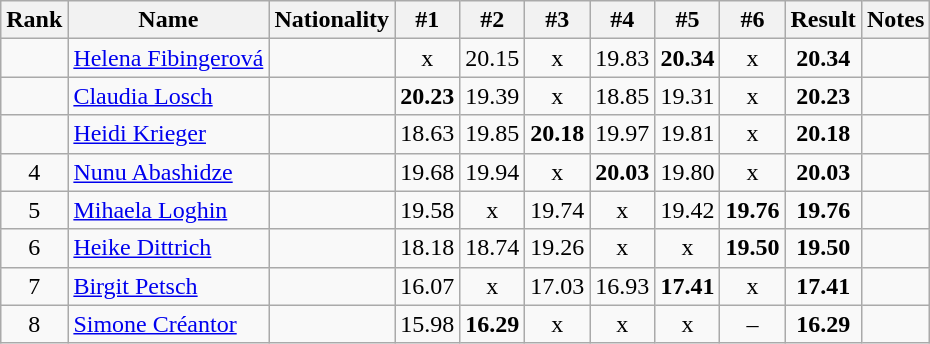<table class="wikitable sortable" style="text-align:center">
<tr>
<th>Rank</th>
<th>Name</th>
<th>Nationality</th>
<th>#1</th>
<th>#2</th>
<th>#3</th>
<th>#4</th>
<th>#5</th>
<th>#6</th>
<th>Result</th>
<th>Notes</th>
</tr>
<tr>
<td></td>
<td align="left"><a href='#'>Helena Fibingerová</a></td>
<td align=left></td>
<td>x</td>
<td>20.15</td>
<td>x</td>
<td>19.83</td>
<td><strong>20.34</strong></td>
<td>x</td>
<td><strong>20.34</strong></td>
<td></td>
</tr>
<tr>
<td></td>
<td align="left"><a href='#'>Claudia Losch</a></td>
<td align=left></td>
<td><strong>20.23</strong></td>
<td>19.39</td>
<td>x</td>
<td>18.85</td>
<td>19.31</td>
<td>x</td>
<td><strong>20.23</strong></td>
<td></td>
</tr>
<tr>
<td></td>
<td align="left"><a href='#'>Heidi Krieger</a></td>
<td align=left></td>
<td>18.63</td>
<td>19.85</td>
<td><strong>20.18</strong></td>
<td>19.97</td>
<td>19.81</td>
<td>x</td>
<td><strong>20.18</strong></td>
<td></td>
</tr>
<tr>
<td>4</td>
<td align="left"><a href='#'>Nunu Abashidze</a></td>
<td align=left></td>
<td>19.68</td>
<td>19.94</td>
<td>x</td>
<td><strong>20.03</strong></td>
<td>19.80</td>
<td>x</td>
<td><strong>20.03</strong></td>
<td></td>
</tr>
<tr>
<td>5</td>
<td align="left"><a href='#'>Mihaela Loghin</a></td>
<td align=left></td>
<td>19.58</td>
<td>x</td>
<td>19.74</td>
<td>x</td>
<td>19.42</td>
<td><strong>19.76</strong></td>
<td><strong>19.76</strong></td>
<td></td>
</tr>
<tr>
<td>6</td>
<td align="left"><a href='#'>Heike Dittrich</a></td>
<td align=left></td>
<td>18.18</td>
<td>18.74</td>
<td>19.26</td>
<td>x</td>
<td>x</td>
<td><strong>19.50</strong></td>
<td><strong>19.50</strong></td>
<td></td>
</tr>
<tr>
<td>7</td>
<td align="left"><a href='#'>Birgit Petsch</a></td>
<td align=left></td>
<td>16.07</td>
<td>x</td>
<td>17.03</td>
<td>16.93</td>
<td><strong>17.41</strong></td>
<td>x</td>
<td><strong>17.41</strong></td>
<td></td>
</tr>
<tr>
<td>8</td>
<td align="left"><a href='#'>Simone Créantor</a></td>
<td align=left></td>
<td>15.98</td>
<td><strong>16.29</strong></td>
<td>x</td>
<td>x</td>
<td>x</td>
<td>–</td>
<td><strong>16.29</strong></td>
<td></td>
</tr>
</table>
